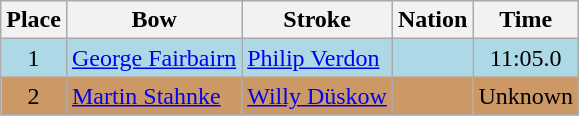<table class=wikitable>
<tr>
<th>Place</th>
<th>Bow</th>
<th>Stroke</th>
<th>Nation</th>
<th>Time</th>
</tr>
<tr bgcolor=lightblue>
<td align=center>1</td>
<td><a href='#'>George Fairbairn</a></td>
<td><a href='#'>Philip Verdon</a></td>
<td></td>
<td align=center>11:05.0</td>
</tr>
<tr bgcolor=cc9966>
<td align=center>2</td>
<td><a href='#'>Martin Stahnke</a></td>
<td><a href='#'>Willy Düskow</a></td>
<td></td>
<td align=center>Unknown</td>
</tr>
</table>
